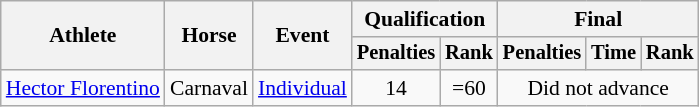<table class="wikitable" style="font-size:90%">
<tr>
<th rowspan="2">Athlete</th>
<th rowspan="2">Horse</th>
<th rowspan="2">Event</th>
<th colspan="2">Qualification</th>
<th colspan="3">Final</th>
</tr>
<tr style="font-size:95%">
<th>Penalties</th>
<th>Rank</th>
<th>Penalties</th>
<th>Time</th>
<th>Rank</th>
</tr>
<tr align=center>
<td align=left><a href='#'>Hector Florentino</a></td>
<td align=left>Carnaval</td>
<td align=left><a href='#'>Individual</a></td>
<td>14</td>
<td>=60</td>
<td colspan=3>Did not advance</td>
</tr>
</table>
